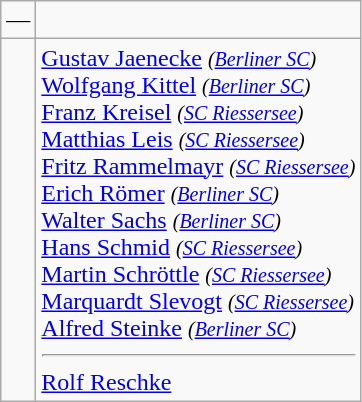<table class="wikitable" style="text-align:center">
<tr>
<td>—</td>
<td align=left></td>
</tr>
<tr>
<td></td>
<td align=left><a href='#'>Gustav Jaenecke</a> <small><em>(<a href='#'>Berliner SC</a>)</em></small><br><a href='#'>Wolfgang Kittel</a> <small><em>(<a href='#'>Berliner SC</a>)</em></small><br><a href='#'>Franz Kreisel</a> <small><em>(<a href='#'>SC Riessersee</a>)</em></small><br><a href='#'>Matthias Leis</a> <small><em>(<a href='#'>SC Riessersee</a>)</em></small><br><a href='#'>Fritz Rammelmayr</a> <small><em>(<a href='#'>SC Riessersee</a>)</em></small><br><a href='#'>Erich Römer</a> <small><em>(<a href='#'>Berliner SC</a>)</em></small><br><a href='#'>Walter Sachs</a> <small><em>(<a href='#'>Berliner SC</a>)</em></small><br><a href='#'>Hans Schmid</a> <small><em>(<a href='#'>SC Riessersee</a>)</em></small><br><a href='#'>Martin Schröttle</a> <small><em>(<a href='#'>SC Riessersee</a>)</em></small><br><a href='#'>Marquardt Slevogt</a> <small><em>(<a href='#'>SC Riessersee</a>)</em></small><br><a href='#'>Alfred Steinke</a> <small><em>(<a href='#'>Berliner SC</a>)</em></small><hr><a href='#'>Rolf Reschke</a></td>
</tr>
</table>
